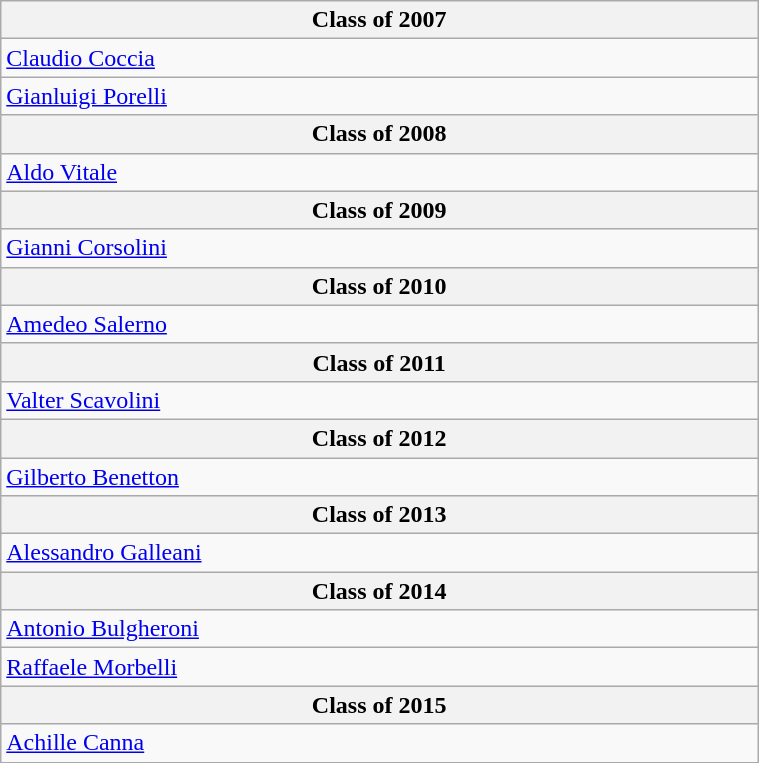<table class="wikitable" style="width:40%">
<tr>
<th>Class of 2007</th>
</tr>
<tr>
<td><a href='#'>Claudio Coccia</a></td>
</tr>
<tr>
<td><a href='#'>Gianluigi Porelli</a></td>
</tr>
<tr>
<th>Class of 2008</th>
</tr>
<tr>
<td><a href='#'>Aldo Vitale</a></td>
</tr>
<tr>
<th>Class of 2009</th>
</tr>
<tr>
<td><a href='#'>Gianni Corsolini</a></td>
</tr>
<tr>
<th>Class of 2010</th>
</tr>
<tr>
<td><a href='#'>Amedeo Salerno</a></td>
</tr>
<tr>
<th>Class of 2011</th>
</tr>
<tr>
<td><a href='#'>Valter Scavolini</a></td>
</tr>
<tr>
<th>Class of 2012</th>
</tr>
<tr>
<td><a href='#'>Gilberto Benetton</a></td>
</tr>
<tr>
<th>Class of 2013</th>
</tr>
<tr>
<td><a href='#'>Alessandro Galleani</a></td>
</tr>
<tr>
<th>Class of 2014</th>
</tr>
<tr>
<td><a href='#'>Antonio Bulgheroni</a></td>
</tr>
<tr>
<td><a href='#'>Raffaele Morbelli</a></td>
</tr>
<tr>
<th>Class of 2015</th>
</tr>
<tr>
<td><a href='#'>Achille Canna</a></td>
</tr>
</table>
